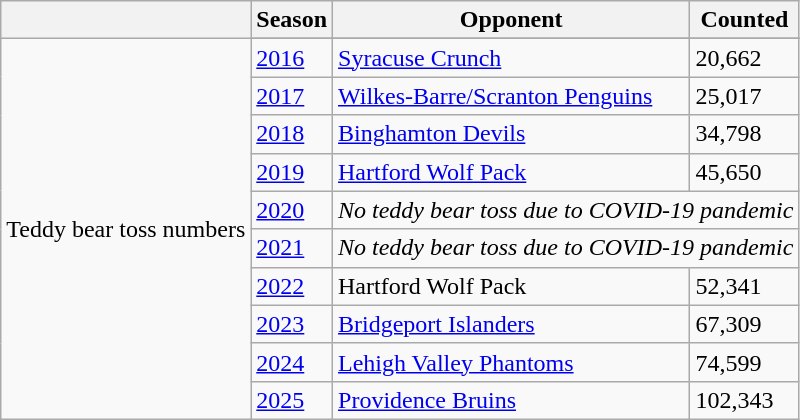<table class="wikitable sortable">
<tr>
<th></th>
<th>Season</th>
<th>Opponent</th>
<th>Counted</th>
</tr>
<tr>
<td rowspan=11>Teddy bear toss numbers</td>
</tr>
<tr>
<td><a href='#'>2016</a></td>
<td><a href='#'>Syracuse Crunch</a></td>
<td>20,662</td>
</tr>
<tr>
<td><a href='#'>2017</a></td>
<td><a href='#'>Wilkes-Barre/Scranton Penguins</a></td>
<td>25,017</td>
</tr>
<tr>
<td><a href='#'>2018</a></td>
<td><a href='#'>Binghamton Devils</a></td>
<td>34,798</td>
</tr>
<tr>
<td><a href='#'>2019</a></td>
<td><a href='#'>Hartford Wolf Pack</a></td>
<td>45,650</td>
</tr>
<tr>
<td><a href='#'>2020</a></td>
<td colspan="7" align=center><em>No teddy bear toss due to COVID-19 pandemic</em></td>
</tr>
<tr>
<td><a href='#'>2021</a></td>
<td colspan="6" align=center><em>No teddy bear toss due to COVID-19 pandemic</em></td>
</tr>
<tr>
<td><a href='#'>2022</a></td>
<td>Hartford Wolf Pack</td>
<td>52,341</td>
</tr>
<tr>
<td><a href='#'>2023</a></td>
<td><a href='#'>Bridgeport Islanders</a></td>
<td>67,309</td>
</tr>
<tr>
<td><a href='#'>2024</a></td>
<td><a href='#'>Lehigh Valley Phantoms</a></td>
<td>74,599</td>
</tr>
<tr>
<td><a href='#'>2025</a></td>
<td><a href='#'>Providence Bruins</a></td>
<td>102,343</td>
</tr>
</table>
